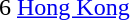<table cellspacing="0" cellpadding="0">
<tr>
<td><div>6 </div></td>
<td><a href='#'>Hong Kong</a></td>
</tr>
</table>
